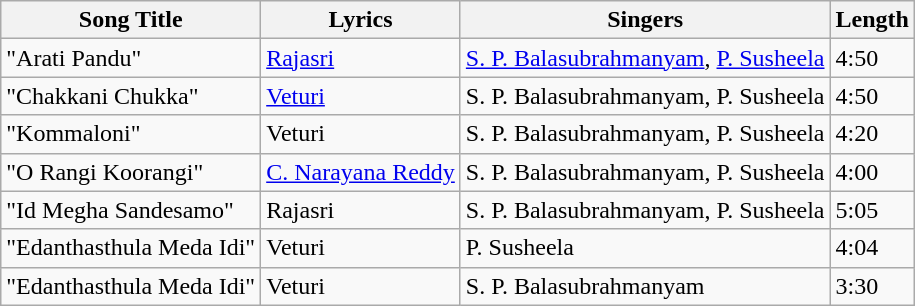<table class="wikitable">
<tr>
<th>Song Title</th>
<th>Lyrics</th>
<th>Singers</th>
<th>Length</th>
</tr>
<tr>
<td>"Arati Pandu"</td>
<td><a href='#'>Rajasri</a></td>
<td><a href='#'>S. P. Balasubrahmanyam</a>, <a href='#'>P. Susheela</a></td>
<td>4:50</td>
</tr>
<tr>
<td>"Chakkani Chukka"</td>
<td><a href='#'>Veturi</a></td>
<td>S. P. Balasubrahmanyam, P. Susheela</td>
<td>4:50</td>
</tr>
<tr>
<td>"Kommaloni"</td>
<td>Veturi</td>
<td>S. P. Balasubrahmanyam, P. Susheela</td>
<td>4:20</td>
</tr>
<tr>
<td>"O Rangi Koorangi"</td>
<td><a href='#'>C. Narayana Reddy</a></td>
<td>S. P. Balasubrahmanyam, P. Susheela</td>
<td>4:00</td>
</tr>
<tr>
<td>"Id Megha Sandesamo"</td>
<td>Rajasri</td>
<td>S. P. Balasubrahmanyam, P. Susheela</td>
<td>5:05</td>
</tr>
<tr>
<td>"Edanthasthula Meda Idi"</td>
<td>Veturi</td>
<td>P. Susheela</td>
<td>4:04</td>
</tr>
<tr>
<td>"Edanthasthula Meda Idi"</td>
<td>Veturi</td>
<td>S. P. Balasubrahmanyam</td>
<td>3:30</td>
</tr>
</table>
